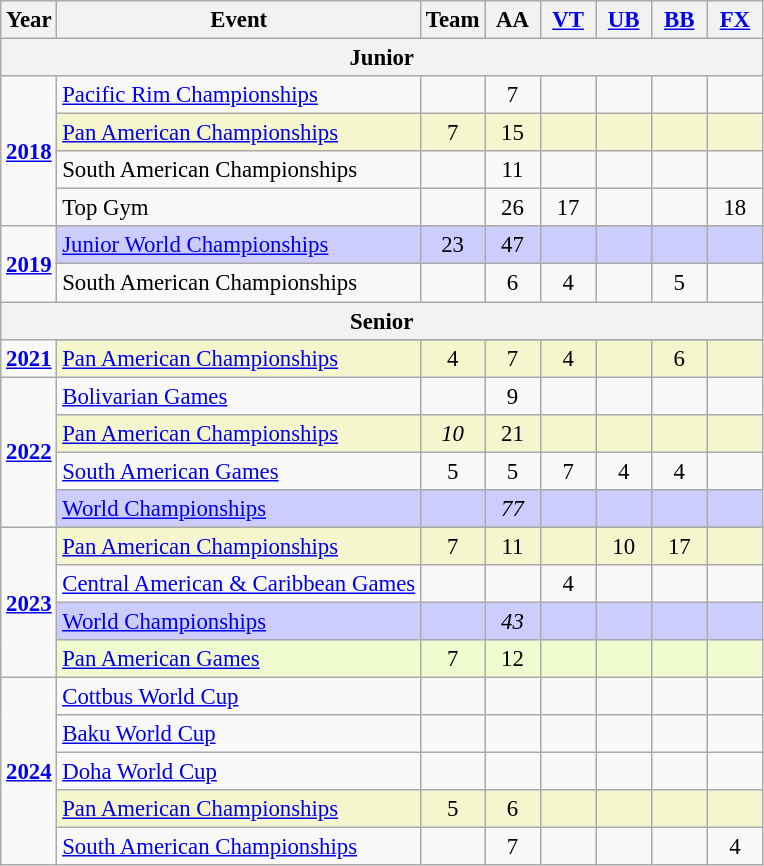<table class="wikitable" style="text-align:center; font-size:95%;">
<tr>
<th align="center">Year</th>
<th align="center">Event</th>
<th style="width:30px;">Team</th>
<th style="width:30px;">AA</th>
<th style="width:30px;"><a href='#'>VT</a></th>
<th style="width:30px;"><a href='#'>UB</a></th>
<th style="width:30px;"><a href='#'>BB</a></th>
<th style="width:30px;"><a href='#'>FX</a></th>
</tr>
<tr>
<th colspan="8"><strong>Junior</strong></th>
</tr>
<tr>
<td rowspan="4"><strong><a href='#'>2018</a></strong></td>
<td align=left><a href='#'>Pacific Rim Championships</a></td>
<td></td>
<td>7</td>
<td></td>
<td></td>
<td></td>
<td></td>
</tr>
<tr bgcolor=#F5F6CE>
<td align=left><a href='#'>Pan American Championships</a></td>
<td>7</td>
<td>15</td>
<td></td>
<td></td>
<td></td>
<td></td>
</tr>
<tr>
<td align=left>South American Championships</td>
<td></td>
<td>11</td>
<td></td>
<td></td>
<td></td>
<td></td>
</tr>
<tr>
<td align=left>Top Gym</td>
<td></td>
<td>26</td>
<td>17</td>
<td></td>
<td></td>
<td>18</td>
</tr>
<tr>
<td rowspan="3"><strong><a href='#'>2019</a></strong></td>
</tr>
<tr bgcolor=#CCCCFF>
<td align=left><a href='#'>Junior World Championships</a></td>
<td>23</td>
<td>47</td>
<td></td>
<td></td>
<td></td>
<td></td>
</tr>
<tr>
<td align=left>South American Championships</td>
<td></td>
<td>6</td>
<td>4</td>
<td></td>
<td>5</td>
<td></td>
</tr>
<tr>
<th colspan="8"><strong>Senior</strong></th>
</tr>
<tr>
<td rowspan="2"><strong><a href='#'>2021</a></strong></td>
</tr>
<tr bgcolor=#F5F6CE>
<td align=left><a href='#'>Pan American Championships</a></td>
<td>4</td>
<td>7</td>
<td>4</td>
<td></td>
<td>6</td>
<td></td>
</tr>
<tr>
<td rowspan="4"><strong><a href='#'>2022</a></strong></td>
<td align=left><a href='#'>Bolivarian Games</a></td>
<td></td>
<td>9</td>
<td></td>
<td></td>
<td></td>
<td></td>
</tr>
<tr bgcolor=#F5F6CE>
<td align=left><a href='#'>Pan American Championships</a></td>
<td><em>10</em></td>
<td>21</td>
<td></td>
<td></td>
<td></td>
<td></td>
</tr>
<tr>
<td align=left><a href='#'>South American Games</a></td>
<td>5</td>
<td>5</td>
<td>7</td>
<td>4</td>
<td>4</td>
<td></td>
</tr>
<tr bgcolor=#CCCCFF>
<td align=left><a href='#'>World Championships</a></td>
<td></td>
<td><em>77</em></td>
<td></td>
<td></td>
<td></td>
<td></td>
</tr>
<tr>
<td rowspan="5"><strong><a href='#'>2023</a></strong></td>
</tr>
<tr bgcolor=#F5F6CE>
<td align=left><a href='#'>Pan American Championships</a></td>
<td>7</td>
<td>11</td>
<td></td>
<td>10</td>
<td>17</td>
<td></td>
</tr>
<tr>
<td align=left><a href='#'>Central American & Caribbean Games</a></td>
<td></td>
<td></td>
<td>4</td>
<td></td>
<td></td>
<td></td>
</tr>
<tr bgcolor=#CCCCFF>
<td align=left><a href='#'>World Championships</a></td>
<td></td>
<td><em>43</em></td>
<td></td>
<td></td>
<td></td>
<td></td>
</tr>
<tr bgcolor=#f0fccf>
<td align=left><a href='#'>Pan American Games</a></td>
<td>7</td>
<td>12</td>
<td></td>
<td></td>
<td></td>
<td></td>
</tr>
<tr>
<td rowspan="5"><strong><a href='#'>2024</a></strong></td>
<td align=left><a href='#'>Cottbus World Cup</a></td>
<td></td>
<td></td>
<td></td>
<td></td>
<td></td>
<td></td>
</tr>
<tr>
<td align=left><a href='#'>Baku World Cup</a></td>
<td></td>
<td></td>
<td></td>
<td></td>
<td></td>
<td></td>
</tr>
<tr>
<td align=left><a href='#'>Doha World Cup</a></td>
<td></td>
<td></td>
<td></td>
<td></td>
<td></td>
<td></td>
</tr>
<tr bgcolor=#F5F6CE>
<td align=left><a href='#'>Pan American Championships</a></td>
<td>5</td>
<td>6</td>
<td></td>
<td></td>
<td></td>
<td></td>
</tr>
<tr>
<td align=left><a href='#'>South American Championships</a></td>
<td></td>
<td>7</td>
<td></td>
<td></td>
<td></td>
<td>4</td>
</tr>
</table>
